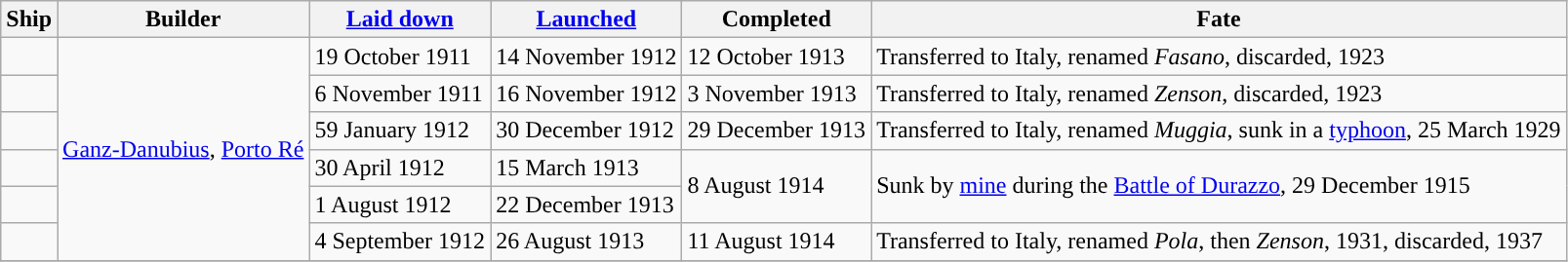<table class="wikitable plainrowheaders">
<tr>
<th scope="col”">Ship</th>
<th scope="col”">Builder</th>
<th scope="col”"><a href='#'>Laid down</a></th>
<th scope="col”"><a href='#'>Launched</a></th>
<th scope="col”">Completed</th>
<th scope="col”">Fate</th>
</tr>
<tr>
<td scope="row”"></td>
<td scope="rowgroup" rowspan="6"><a href='#'>Ganz-Danubius</a>, <a href='#'>Porto Ré</a></td>
<td>19 October 1911</td>
<td>14 November 1912</td>
<td>12 October 1913</td>
<td>Transferred to Italy, renamed <em>Fasano</em>, discarded, 1923</td>
</tr>
<tr>
<td scope="row”"></td>
<td>6 November 1911</td>
<td>16 November 1912</td>
<td>3 November 1913</td>
<td>Transferred to Italy, renamed <em>Zenson</em>, discarded, 1923</td>
</tr>
<tr>
<td scope="row”"></td>
<td>59 January 1912</td>
<td>30 December 1912</td>
<td>29 December 1913</td>
<td>Transferred to Italy, renamed <em>Muggia</em>, sunk in a <a href='#'>typhoon</a>, 25 March 1929</td>
</tr>
<tr>
<td scope="row”"></td>
<td>30 April 1912</td>
<td>15 March 1913</td>
<td scope="rowgroup" rowspan="2">8 August 1914</td>
<td scope="rowgroup" rowspan="2">Sunk by <a href='#'>mine</a> during the <a href='#'>Battle of Durazzo</a>, 29 December 1915</td>
</tr>
<tr>
<td scope="row”"></td>
<td>1 August 1912</td>
<td>22 December 1913</td>
</tr>
<tr>
<td scope="row”"></td>
<td>4 September 1912</td>
<td>26 August 1913</td>
<td>11 August 1914</td>
<td>Transferred to Italy, renamed <em>Pola</em>, then <em>Zenson</em>, 1931, discarded, 1937</td>
</tr>
<tr>
</tr>
</table>
